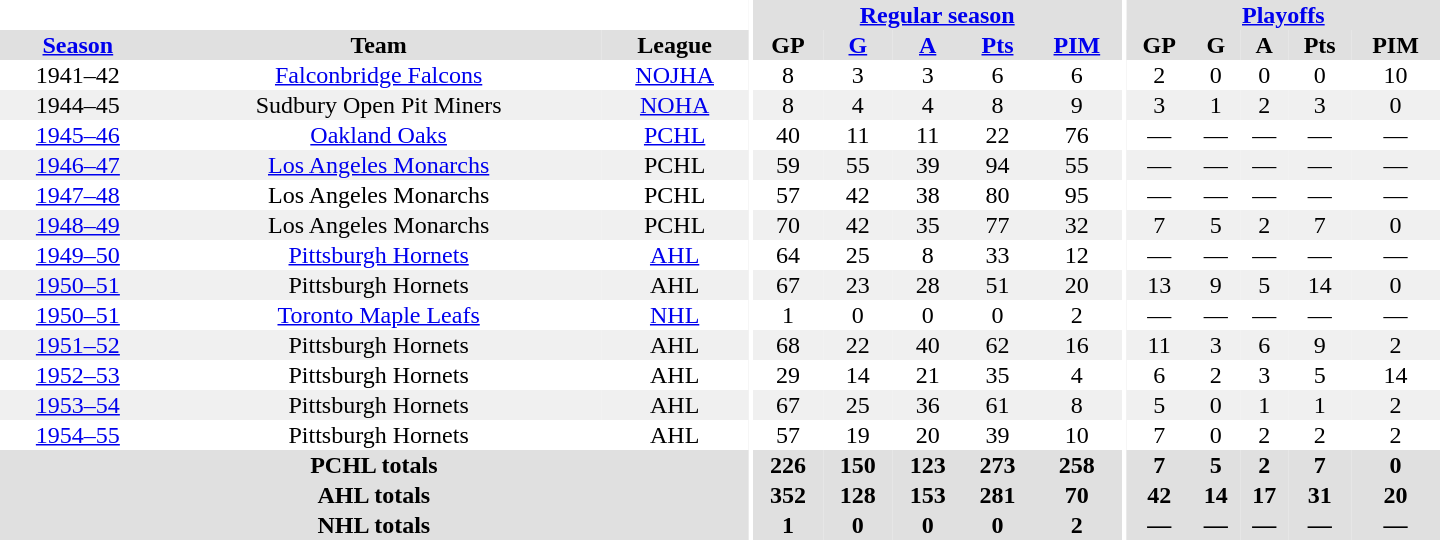<table border="0" cellpadding="1" cellspacing="0" style="text-align:center; width:60em">
<tr bgcolor="#e0e0e0">
<th colspan="3" bgcolor="#ffffff"></th>
<th rowspan="100" bgcolor="#ffffff"></th>
<th colspan="5"><a href='#'>Regular season</a></th>
<th rowspan="100" bgcolor="#ffffff"></th>
<th colspan="5"><a href='#'>Playoffs</a></th>
</tr>
<tr bgcolor="#e0e0e0">
<th><a href='#'>Season</a></th>
<th>Team</th>
<th>League</th>
<th>GP</th>
<th><a href='#'>G</a></th>
<th><a href='#'>A</a></th>
<th><a href='#'>Pts</a></th>
<th><a href='#'>PIM</a></th>
<th>GP</th>
<th>G</th>
<th>A</th>
<th>Pts</th>
<th>PIM</th>
</tr>
<tr>
<td>1941–42</td>
<td><a href='#'>Falconbridge Falcons</a></td>
<td><a href='#'>NOJHA</a></td>
<td>8</td>
<td>3</td>
<td>3</td>
<td>6</td>
<td>6</td>
<td>2</td>
<td>0</td>
<td>0</td>
<td>0</td>
<td>10</td>
</tr>
<tr bgcolor="#f0f0f0">
<td>1944–45</td>
<td>Sudbury Open Pit Miners</td>
<td><a href='#'>NOHA</a></td>
<td>8</td>
<td>4</td>
<td>4</td>
<td>8</td>
<td>9</td>
<td>3</td>
<td>1</td>
<td>2</td>
<td>3</td>
<td>0</td>
</tr>
<tr>
<td><a href='#'>1945–46</a></td>
<td><a href='#'>Oakland Oaks</a></td>
<td><a href='#'>PCHL</a></td>
<td>40</td>
<td>11</td>
<td>11</td>
<td>22</td>
<td>76</td>
<td>—</td>
<td>—</td>
<td>—</td>
<td>—</td>
<td>—</td>
</tr>
<tr bgcolor="#f0f0f0">
<td><a href='#'>1946–47</a></td>
<td><a href='#'>Los Angeles Monarchs</a></td>
<td>PCHL</td>
<td>59</td>
<td>55</td>
<td>39</td>
<td>94</td>
<td>55</td>
<td>—</td>
<td>—</td>
<td>—</td>
<td>—</td>
<td>—</td>
</tr>
<tr>
<td><a href='#'>1947–48</a></td>
<td>Los Angeles Monarchs</td>
<td>PCHL</td>
<td>57</td>
<td>42</td>
<td>38</td>
<td>80</td>
<td>95</td>
<td>—</td>
<td>—</td>
<td>—</td>
<td>—</td>
<td>—</td>
</tr>
<tr bgcolor="#f0f0f0">
<td><a href='#'>1948–49</a></td>
<td>Los Angeles Monarchs</td>
<td>PCHL</td>
<td>70</td>
<td>42</td>
<td>35</td>
<td>77</td>
<td>32</td>
<td>7</td>
<td>5</td>
<td>2</td>
<td>7</td>
<td>0</td>
</tr>
<tr>
<td><a href='#'>1949–50</a></td>
<td><a href='#'>Pittsburgh Hornets</a></td>
<td><a href='#'>AHL</a></td>
<td>64</td>
<td>25</td>
<td>8</td>
<td>33</td>
<td>12</td>
<td>—</td>
<td>—</td>
<td>—</td>
<td>—</td>
<td>—</td>
</tr>
<tr bgcolor="#f0f0f0">
<td><a href='#'>1950–51</a></td>
<td>Pittsburgh Hornets</td>
<td>AHL</td>
<td>67</td>
<td>23</td>
<td>28</td>
<td>51</td>
<td>20</td>
<td>13</td>
<td>9</td>
<td>5</td>
<td>14</td>
<td>0</td>
</tr>
<tr>
<td><a href='#'>1950–51</a></td>
<td><a href='#'>Toronto Maple Leafs</a></td>
<td><a href='#'>NHL</a></td>
<td>1</td>
<td>0</td>
<td>0</td>
<td>0</td>
<td>2</td>
<td>—</td>
<td>—</td>
<td>—</td>
<td>—</td>
<td>—</td>
</tr>
<tr bgcolor="#f0f0f0">
<td><a href='#'>1951–52</a></td>
<td>Pittsburgh Hornets</td>
<td>AHL</td>
<td>68</td>
<td>22</td>
<td>40</td>
<td>62</td>
<td>16</td>
<td>11</td>
<td>3</td>
<td>6</td>
<td>9</td>
<td>2</td>
</tr>
<tr>
<td><a href='#'>1952–53</a></td>
<td>Pittsburgh Hornets</td>
<td>AHL</td>
<td>29</td>
<td>14</td>
<td>21</td>
<td>35</td>
<td>4</td>
<td>6</td>
<td>2</td>
<td>3</td>
<td>5</td>
<td>14</td>
</tr>
<tr bgcolor="#f0f0f0">
<td><a href='#'>1953–54</a></td>
<td>Pittsburgh Hornets</td>
<td>AHL</td>
<td>67</td>
<td>25</td>
<td>36</td>
<td>61</td>
<td>8</td>
<td>5</td>
<td>0</td>
<td>1</td>
<td>1</td>
<td>2</td>
</tr>
<tr>
<td><a href='#'>1954–55</a></td>
<td>Pittsburgh Hornets</td>
<td>AHL</td>
<td>57</td>
<td>19</td>
<td>20</td>
<td>39</td>
<td>10</td>
<td>7</td>
<td>0</td>
<td>2</td>
<td>2</td>
<td>2</td>
</tr>
<tr bgcolor="#e0e0e0">
<th colspan="3">PCHL totals</th>
<th>226</th>
<th>150</th>
<th>123</th>
<th>273</th>
<th>258</th>
<th>7</th>
<th>5</th>
<th>2</th>
<th>7</th>
<th>0</th>
</tr>
<tr bgcolor="#e0e0e0">
<th colspan="3">AHL totals</th>
<th>352</th>
<th>128</th>
<th>153</th>
<th>281</th>
<th>70</th>
<th>42</th>
<th>14</th>
<th>17</th>
<th>31</th>
<th>20</th>
</tr>
<tr bgcolor="#e0e0e0">
<th colspan="3">NHL totals</th>
<th>1</th>
<th>0</th>
<th>0</th>
<th>0</th>
<th>2</th>
<th>—</th>
<th>—</th>
<th>—</th>
<th>—</th>
<th>—</th>
</tr>
</table>
